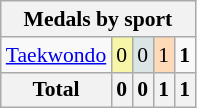<table class="wikitable" style="font-size:90%; text-align:center;">
<tr>
<th colspan="5">Medals by sport</th>
</tr>
<tr>
<td align="left"><a href='#'>Taekwondo</a></td>
<td style="background:#F7F6A8;">0</td>
<td style="background:#DCE5E5;">0</td>
<td style="background:#FFDAB9;">1</td>
<td><strong>1</strong></td>
</tr>
<tr class="sortbottom">
<th>Total</th>
<th>0</th>
<th>0</th>
<th>1</th>
<th>1</th>
</tr>
</table>
